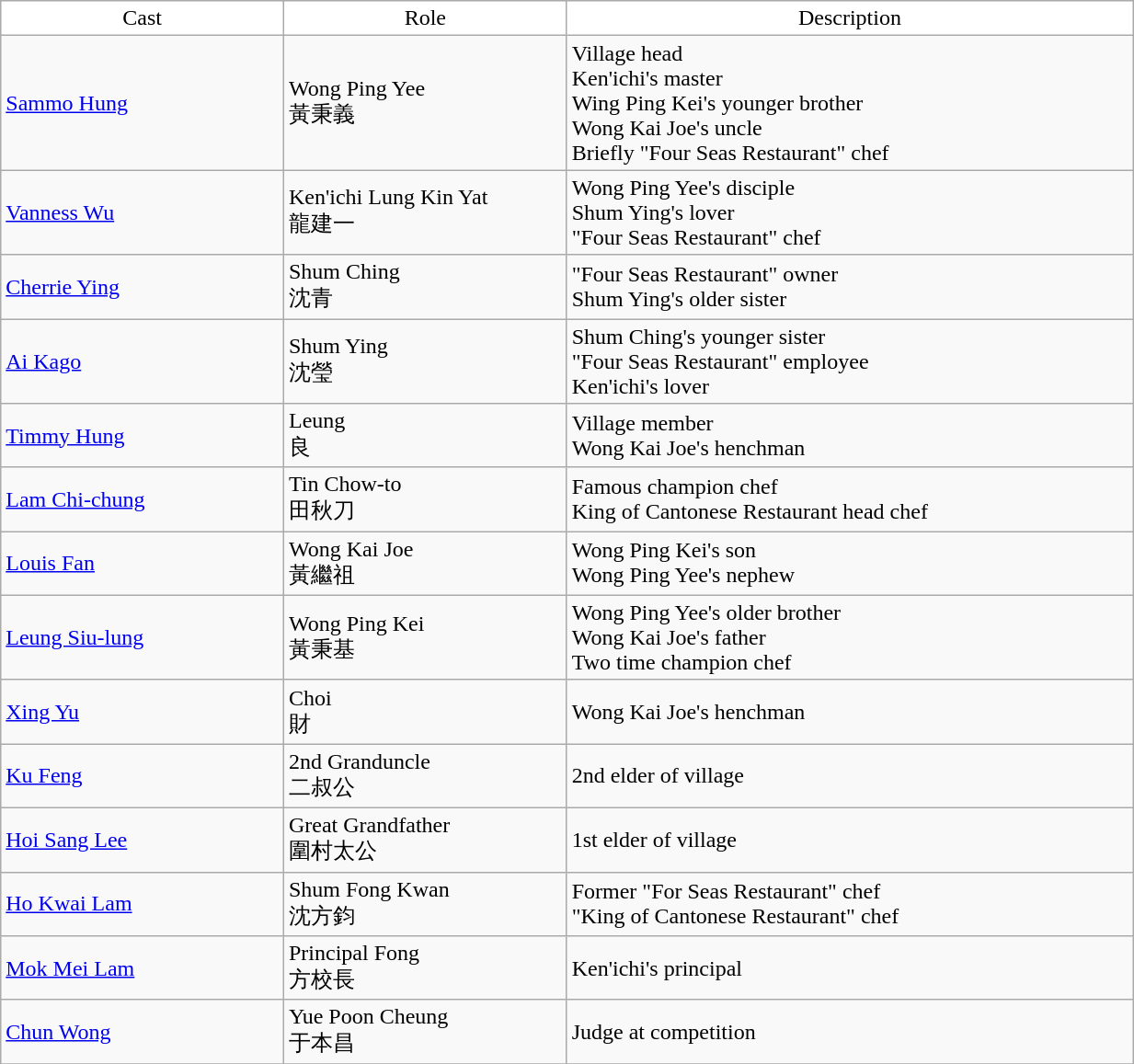<table class="wikitable" width="65%">
<tr style="background:white; color:black" align=center>
<td style="width:25%">Cast</td>
<td style="width:25%">Role</td>
<td>Description</td>
</tr>
<tr>
<td><a href='#'>Sammo Hung</a></td>
<td>Wong Ping Yee<br>黃秉義</td>
<td>Village head<br>Ken'ichi's master<br>Wing Ping Kei's younger brother<br>Wong Kai Joe's uncle<br>Briefly "Four Seas Restaurant" chef</td>
</tr>
<tr>
<td><a href='#'>Vanness Wu</a></td>
<td>Ken'ichi Lung Kin Yat<br>龍建一</td>
<td>Wong Ping Yee's disciple<br>Shum Ying's lover<br>"Four Seas Restaurant" chef</td>
</tr>
<tr>
<td><a href='#'>Cherrie Ying</a></td>
<td>Shum Ching<br>沈青</td>
<td>"Four Seas Restaurant" owner<br>Shum Ying's older sister</td>
</tr>
<tr>
<td><a href='#'>Ai Kago</a></td>
<td>Shum Ying<br>沈瑩</td>
<td>Shum Ching's younger sister<br>"Four Seas Restaurant" employee<br>Ken'ichi's lover</td>
</tr>
<tr>
<td><a href='#'>Timmy Hung</a></td>
<td>Leung<br>良</td>
<td>Village member<br>Wong Kai Joe's henchman</td>
</tr>
<tr>
<td><a href='#'>Lam Chi-chung</a></td>
<td>Tin Chow-to<br>田秋刀</td>
<td>Famous champion chef<br>King of Cantonese Restaurant head chef</td>
</tr>
<tr>
<td><a href='#'>Louis Fan</a></td>
<td>Wong Kai Joe<br>黃繼祖</td>
<td>Wong Ping Kei's son<br>Wong Ping Yee's nephew</td>
</tr>
<tr>
<td><a href='#'>Leung Siu-lung</a></td>
<td>Wong Ping Kei<br>黃秉基</td>
<td>Wong Ping Yee's older brother<br>Wong Kai Joe's father<br>Two time champion chef</td>
</tr>
<tr>
<td><a href='#'>Xing Yu</a></td>
<td>Choi<br>財</td>
<td>Wong Kai Joe's henchman</td>
</tr>
<tr>
<td><a href='#'>Ku Feng</a></td>
<td>2nd Granduncle<br>二叔公</td>
<td>2nd elder of village</td>
</tr>
<tr>
<td><a href='#'>Hoi Sang Lee</a></td>
<td>Great Grandfather<br>圍村太公</td>
<td>1st elder of village</td>
</tr>
<tr>
<td><a href='#'>Ho Kwai Lam</a></td>
<td>Shum Fong Kwan<br>沈方鈞</td>
<td>Former "For Seas Restaurant" chef<br>"King of Cantonese Restaurant" chef</td>
</tr>
<tr>
<td><a href='#'>Mok Mei Lam</a></td>
<td>Principal Fong<br>方校長</td>
<td>Ken'ichi's principal</td>
</tr>
<tr>
<td><a href='#'>Chun Wong</a></td>
<td>Yue Poon Cheung<br>于本昌</td>
<td>Judge at competition</td>
</tr>
<tr>
</tr>
</table>
